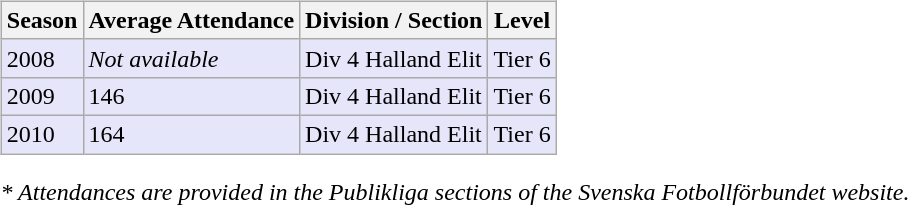<table>
<tr>
<td valign="top" width=0%><br><table class="wikitable">
<tr style="background:#f0f6fa;">
<th><strong>Season</strong></th>
<th><strong>Average Attendance</strong></th>
<th><strong>Division / Section</strong></th>
<th><strong>Level</strong></th>
</tr>
<tr>
<td style="background:#E6E6FA;">2008</td>
<td style="background:#E6E6FA;"><em>Not available</em></td>
<td style="background:#E6E6FA;">Div 4 Halland Elit</td>
<td style="background:#E6E6FA;">Tier 6</td>
</tr>
<tr>
<td style="background:#E6E6FA;">2009</td>
<td style="background:#E6E6FA;">146</td>
<td style="background:#E6E6FA;">Div 4 Halland Elit</td>
<td style="background:#E6E6FA;">Tier 6</td>
</tr>
<tr>
<td style="background:#E6E6FA;">2010</td>
<td style="background:#E6E6FA;">164</td>
<td style="background:#E6E6FA;">Div 4 Halland Elit</td>
<td style="background:#E6E6FA;">Tier 6</td>
</tr>
</table>
<em>* Attendances are provided in the Publikliga sections of the Svenska Fotbollförbundet website.</em></td>
</tr>
</table>
